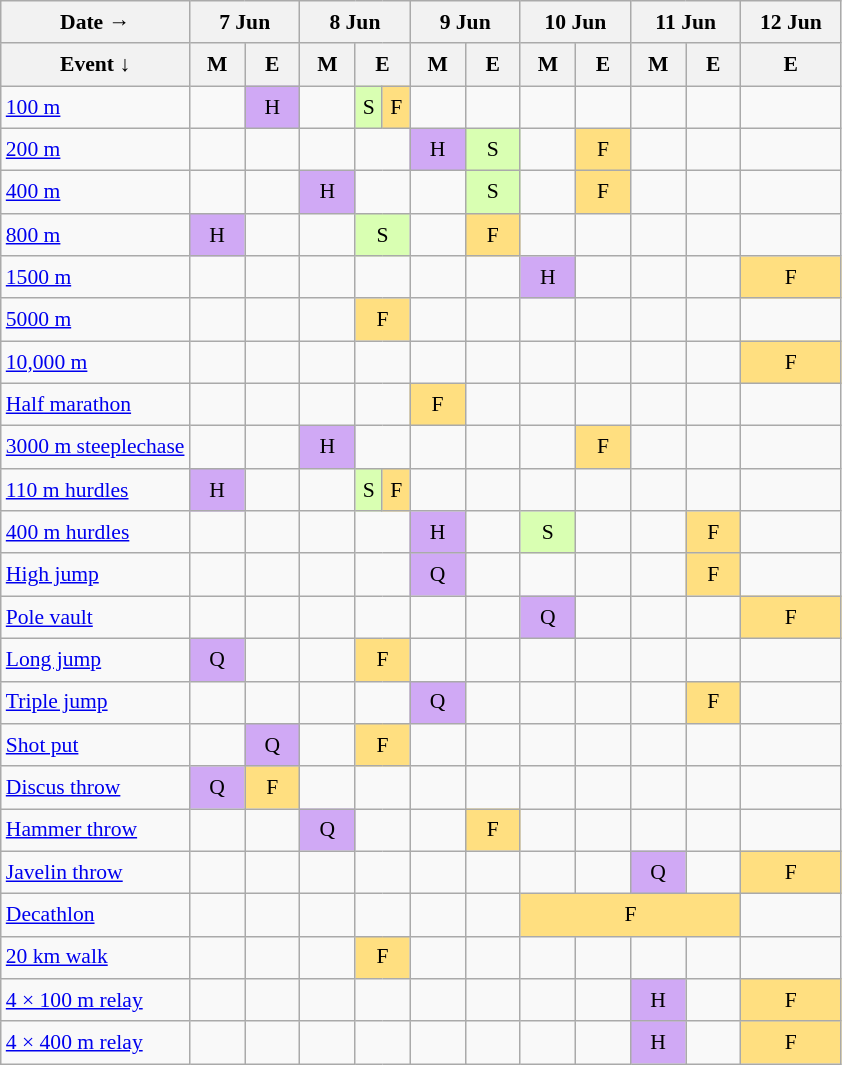<table class="wikitable mw-datatable" style="font-size:90%; line-height:1.5em;">
<tr align=center>
<th>Date →</th>
<th colspan="2" width="60px">7 Jun</th>
<th width=60px colspan=3>8 Jun</th>
<th width=60px colspan=3>9 Jun</th>
<th width=60px colspan=2>10 Jun</th>
<th width=60px colspan=2>11 Jun</th>
<th width=60px>12 Jun</th>
</tr>
<tr>
<th>Event ↓</th>
<th width="30px">M</th>
<th width=30px>E</th>
<th width=30px>M</th>
<th width=30px colspan=2>E</th>
<th width=30px>M</th>
<th width=30px colspan=2>E</th>
<th width=30px>M</th>
<th width=30px>E</th>
<th width=30px>M</th>
<th width=30px>E</th>
<th width=30px>E</th>
</tr>
<tr align=center>
<td align=left><a href='#'>100 m</a></td>
<td></td>
<td bgcolor="#D0A9F5">H</td>
<td></td>
<td bgcolor="#D9FFB2">S</td>
<td bgcolor="#FFDF80">F</td>
<td></td>
<td colspan=2></td>
<td></td>
<td></td>
<td></td>
<td></td>
<td></td>
</tr>
<tr align=center>
<td align=left><a href='#'>200 m</a></td>
<td></td>
<td></td>
<td></td>
<td colspan=2></td>
<td bgcolor="#D0A9F5">H</td>
<td bgcolor="#D9FFB2" colspan=2>S</td>
<td></td>
<td bgcolor="#FFDF80">F</td>
<td></td>
<td></td>
<td></td>
</tr>
<tr align=center>
<td align=left><a href='#'>400 m</a></td>
<td></td>
<td></td>
<td bgcolor="#D0A9F5">H</td>
<td colspan=2></td>
<td></td>
<td bgcolor="#D9FFB2" colspan=2>S</td>
<td></td>
<td bgcolor="#FFDF80">F</td>
<td></td>
<td></td>
<td></td>
</tr>
<tr align=center>
<td align=left><a href='#'>800 m</a></td>
<td bgcolor="#D0A9F5">H</td>
<td></td>
<td></td>
<td bgcolor="#D9FFB2" colspan=2>S</td>
<td></td>
<td bgcolor="#FFDF80" colspan=2>F</td>
<td></td>
<td></td>
<td></td>
<td></td>
<td></td>
</tr>
<tr align=center>
<td align=left><a href='#'>1500 m</a></td>
<td></td>
<td></td>
<td></td>
<td colspan=2></td>
<td></td>
<td colspan=2></td>
<td bgcolor="#D0A9F5">H</td>
<td></td>
<td></td>
<td></td>
<td bgcolor="#FFDF80">F</td>
</tr>
<tr align=center>
<td align=left><a href='#'>5000 m</a></td>
<td></td>
<td></td>
<td></td>
<td colspan=2 bgcolor="#FFDF80">F</td>
<td></td>
<td colspan=2></td>
<td></td>
<td></td>
<td></td>
<td></td>
<td></td>
</tr>
<tr align=center>
<td align=left><a href='#'>10,000 m</a></td>
<td></td>
<td></td>
<td></td>
<td colspan=2></td>
<td></td>
<td colspan=2></td>
<td></td>
<td></td>
<td></td>
<td></td>
<td bgcolor="#FFDF80">F</td>
</tr>
<tr align=center>
<td align=left><a href='#'>Half marathon</a></td>
<td></td>
<td></td>
<td></td>
<td colspan=2></td>
<td bgcolor="#FFDF80">F</td>
<td colspan=2></td>
<td></td>
<td></td>
<td></td>
<td></td>
<td></td>
</tr>
<tr align=center>
<td align=left><a href='#'>3000 m steeplechase</a></td>
<td></td>
<td></td>
<td bgcolor="#D0A9F5">H</td>
<td colspan=2></td>
<td></td>
<td colspan=2></td>
<td></td>
<td bgcolor="#FFDF80">F</td>
<td></td>
<td></td>
<td></td>
</tr>
<tr align=center>
<td align=left><a href='#'>110 m hurdles</a></td>
<td bgcolor="#D0A9F5">H</td>
<td></td>
<td></td>
<td bgcolor="#D9FFB2">S</td>
<td bgcolor="#FFDF80">F</td>
<td></td>
<td colspan=2></td>
<td></td>
<td></td>
<td></td>
<td></td>
<td></td>
</tr>
<tr align=center>
<td align=left><a href='#'>400 m hurdles</a></td>
<td></td>
<td></td>
<td></td>
<td colspan=2></td>
<td bgcolor="#D0A9F5">H</td>
<td colspan=2></td>
<td bgcolor="#D9FFB2">S</td>
<td></td>
<td></td>
<td bgcolor="#FFDF80">F</td>
<td></td>
</tr>
<tr align=center>
<td align=left><a href='#'>High jump</a></td>
<td></td>
<td></td>
<td></td>
<td colspan=2></td>
<td bgcolor="#D0A9F5">Q</td>
<td colspan=2></td>
<td></td>
<td></td>
<td></td>
<td bgcolor="#FFDF80">F</td>
<td></td>
</tr>
<tr align=center>
<td align=left><a href='#'>Pole vault</a></td>
<td></td>
<td></td>
<td></td>
<td colspan=2></td>
<td></td>
<td colspan=2></td>
<td bgcolor="#D0A9F5">Q</td>
<td></td>
<td></td>
<td></td>
<td bgcolor="#FFDF80">F</td>
</tr>
<tr align=center>
<td align=left><a href='#'>Long jump</a></td>
<td bgcolor="#D0A9F5">Q</td>
<td></td>
<td></td>
<td bgcolor="#FFDF80" colspan=2>F</td>
<td></td>
<td colspan=2></td>
<td></td>
<td></td>
<td></td>
<td></td>
<td></td>
</tr>
<tr align=center>
<td align=left><a href='#'>Triple jump</a></td>
<td></td>
<td></td>
<td></td>
<td colspan=2></td>
<td bgcolor="#D0A9F5">Q</td>
<td colspan=2></td>
<td></td>
<td></td>
<td></td>
<td bgcolor="#FFDF80">F</td>
<td></td>
</tr>
<tr align=center>
<td align=left><a href='#'>Shot put</a></td>
<td></td>
<td bgcolor="D0A9F5">Q</td>
<td></td>
<td colspan=2 bgcolor="#FFDF80">F</td>
<td colspan=2></td>
<td></td>
<td></td>
<td></td>
<td></td>
<td></td>
</tr>
<tr align=center>
<td align=left><a href='#'>Discus throw</a></td>
<td bgcolor="#D0A9F5">Q</td>
<td bgcolor="#FFDF80">F</td>
<td></td>
<td colspan=2></td>
<td></td>
<td colspan=2></td>
<td></td>
<td></td>
<td></td>
<td></td>
<td></td>
</tr>
<tr align=center>
<td align=left><a href='#'>Hammer throw</a></td>
<td></td>
<td></td>
<td bgcolor="#D0A9F5">Q</td>
<td colspan=2></td>
<td></td>
<td colspan=2 bgcolor="#FFDF80">F</td>
<td></td>
<td></td>
<td></td>
<td></td>
<td></td>
</tr>
<tr align=center>
<td align=left><a href='#'>Javelin throw</a></td>
<td></td>
<td></td>
<td></td>
<td colspan=2></td>
<td></td>
<td colspan=2></td>
<td></td>
<td></td>
<td bgcolor="#D0A9F5">Q</td>
<td></td>
<td bgcolor="#FFDF80">F</td>
</tr>
<tr align=center>
<td align=left><a href='#'>Decathlon</a></td>
<td></td>
<td></td>
<td></td>
<td colspan=2></td>
<td></td>
<td colspan=2></td>
<td bgcolor="#FFDF80" colspan=4>F</td>
<td></td>
</tr>
<tr align=center>
<td align=left><a href='#'>20 km walk</a></td>
<td></td>
<td></td>
<td></td>
<td bgcolor="#FFDF80" colspan=2>F</td>
<td></td>
<td colspan=2></td>
<td></td>
<td></td>
<td></td>
<td></td>
<td></td>
</tr>
<tr align=center>
<td align=left><a href='#'>4 × 100 m relay</a></td>
<td></td>
<td></td>
<td></td>
<td colspan=2></td>
<td></td>
<td colspan=2></td>
<td></td>
<td></td>
<td bgcolor="#D0A9F5">H</td>
<td></td>
<td bgcolor="#FFDF80">F</td>
</tr>
<tr align=center>
<td align=left><a href='#'>4 × 400 m relay</a></td>
<td></td>
<td></td>
<td></td>
<td colspan=2></td>
<td></td>
<td colspan=2></td>
<td></td>
<td></td>
<td bgcolor="#D0A9F5">H</td>
<td></td>
<td bgcolor="#FFDF80">F</td>
</tr>
</table>
